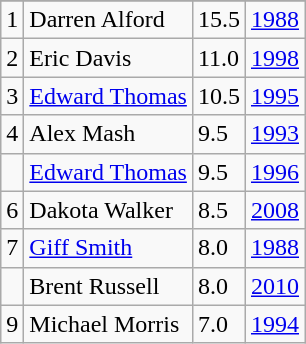<table class="wikitable">
<tr>
</tr>
<tr>
<td>1</td>
<td>Darren Alford</td>
<td>15.5</td>
<td><a href='#'>1988</a></td>
</tr>
<tr>
<td>2</td>
<td>Eric Davis</td>
<td>11.0</td>
<td><a href='#'>1998</a></td>
</tr>
<tr>
<td>3</td>
<td><a href='#'>Edward Thomas</a></td>
<td>10.5</td>
<td><a href='#'>1995</a></td>
</tr>
<tr>
<td>4</td>
<td>Alex Mash</td>
<td>9.5</td>
<td><a href='#'>1993</a></td>
</tr>
<tr>
<td></td>
<td><a href='#'>Edward Thomas</a></td>
<td>9.5</td>
<td><a href='#'>1996</a></td>
</tr>
<tr>
<td>6</td>
<td>Dakota Walker</td>
<td>8.5</td>
<td><a href='#'>2008</a></td>
</tr>
<tr>
<td>7</td>
<td><a href='#'>Giff Smith</a></td>
<td>8.0</td>
<td><a href='#'>1988</a></td>
</tr>
<tr>
<td></td>
<td>Brent Russell</td>
<td>8.0</td>
<td><a href='#'>2010</a></td>
</tr>
<tr>
<td>9</td>
<td>Michael Morris</td>
<td>7.0</td>
<td><a href='#'>1994</a></td>
</tr>
</table>
